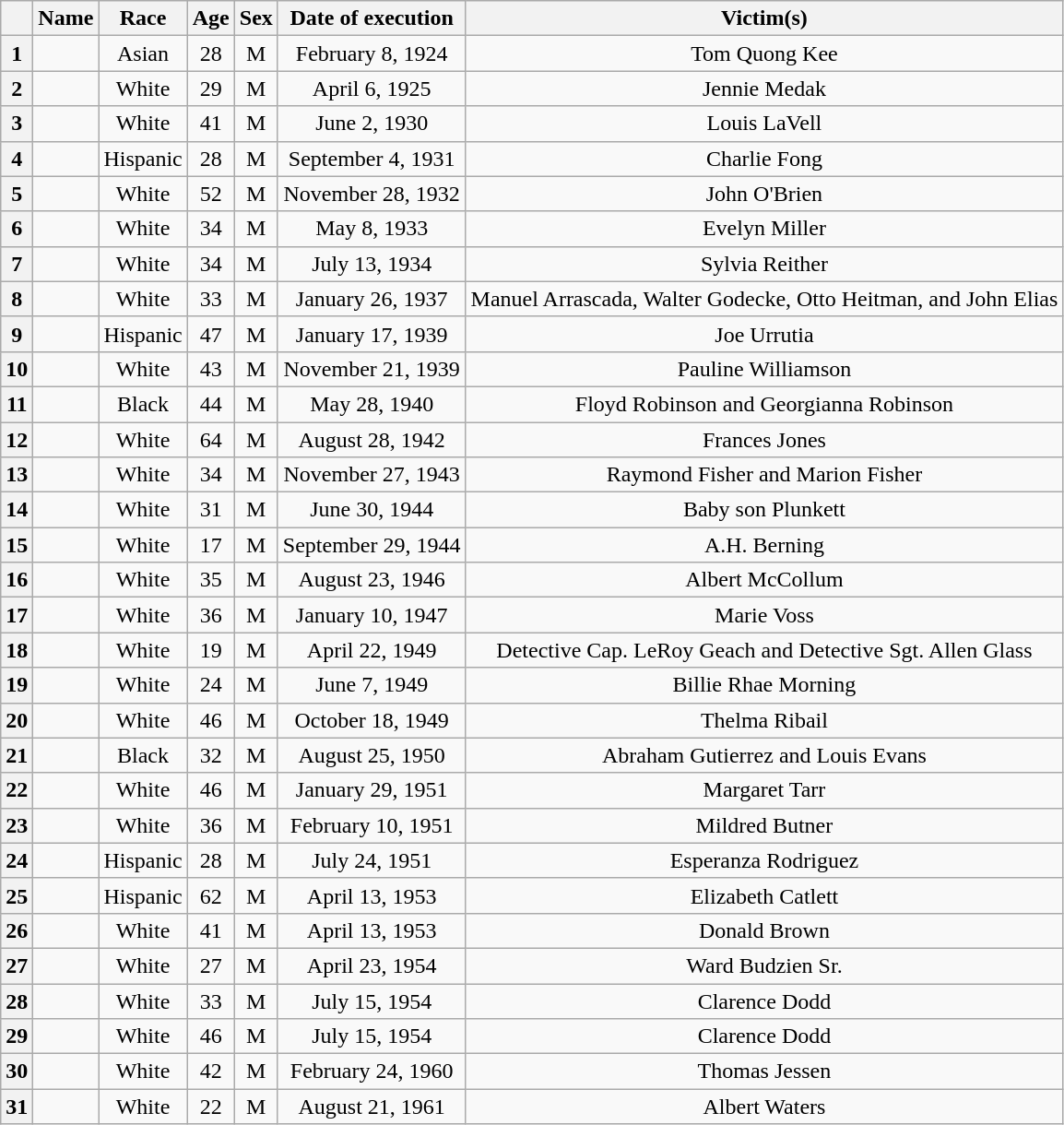<table class="wikitable sortable" style="text-align:center;">
<tr>
<th scope="col"></th>
<th scope="col">Name</th>
<th scope="col">Race</th>
<th scope="col">Age</th>
<th scope="col">Sex</th>
<th scope="col" data-sort-type="date">Date of execution</th>
<th scope="col">Victim(s)</th>
</tr>
<tr>
<th scope="row">1</th>
<td></td>
<td>Asian</td>
<td>28</td>
<td>M</td>
<td>February 8, 1924</td>
<td>Tom Quong Kee</td>
</tr>
<tr>
<th scope="row">2</th>
<td></td>
<td>White</td>
<td>29</td>
<td>M</td>
<td>April 6, 1925</td>
<td>Jennie Medak</td>
</tr>
<tr>
<th scope="row">3</th>
<td></td>
<td>White</td>
<td>41</td>
<td>M</td>
<td>June 2, 1930</td>
<td>Louis LaVell</td>
</tr>
<tr>
<th scope="row">4</th>
<td></td>
<td>Hispanic</td>
<td>28</td>
<td>M</td>
<td>September 4, 1931</td>
<td>Charlie Fong</td>
</tr>
<tr>
<th scope="row">5</th>
<td></td>
<td>White</td>
<td>52</td>
<td>M</td>
<td>November 28, 1932</td>
<td>John O'Brien</td>
</tr>
<tr>
<th scope="row">6</th>
<td></td>
<td>White</td>
<td>34</td>
<td>M</td>
<td>May 8, 1933</td>
<td>Evelyn Miller</td>
</tr>
<tr>
<th scope="row">7</th>
<td></td>
<td>White</td>
<td>34</td>
<td>M</td>
<td>July 13, 1934</td>
<td>Sylvia Reither</td>
</tr>
<tr>
<th scope="row">8</th>
<td></td>
<td>White</td>
<td>33</td>
<td>M</td>
<td>January 26, 1937</td>
<td>Manuel Arrascada, Walter Godecke, Otto Heitman, and John Elias</td>
</tr>
<tr>
<th scope="row">9</th>
<td></td>
<td>Hispanic</td>
<td>47</td>
<td>M</td>
<td>January 17, 1939</td>
<td>Joe Urrutia</td>
</tr>
<tr>
<th scope="row">10</th>
<td></td>
<td>White</td>
<td>43</td>
<td>M</td>
<td>November 21, 1939</td>
<td>Pauline Williamson</td>
</tr>
<tr>
<th scope="row">11</th>
<td></td>
<td>Black</td>
<td>44</td>
<td>M</td>
<td>May 28, 1940</td>
<td>Floyd Robinson and Georgianna Robinson</td>
</tr>
<tr>
<th scope="row">12</th>
<td></td>
<td>White</td>
<td>64</td>
<td>M</td>
<td>August 28, 1942</td>
<td>Frances Jones</td>
</tr>
<tr>
<th scope="row">13</th>
<td></td>
<td>White</td>
<td>34</td>
<td>M</td>
<td>November 27, 1943</td>
<td>Raymond Fisher and Marion Fisher</td>
</tr>
<tr>
<th scope="row">14</th>
<td></td>
<td>White</td>
<td>31</td>
<td>M</td>
<td>June 30, 1944</td>
<td>Baby son Plunkett</td>
</tr>
<tr>
<th scope="row">15</th>
<td></td>
<td>White</td>
<td>17</td>
<td>M</td>
<td>September 29, 1944</td>
<td>A.H. Berning</td>
</tr>
<tr>
<th scope="row">16</th>
<td></td>
<td>White</td>
<td>35</td>
<td>M</td>
<td>August 23, 1946</td>
<td>Albert McCollum</td>
</tr>
<tr>
<th scope="row">17</th>
<td></td>
<td>White</td>
<td>36</td>
<td>M</td>
<td>January 10, 1947</td>
<td>Marie Voss</td>
</tr>
<tr>
<th scope="row">18</th>
<td></td>
<td>White</td>
<td>19</td>
<td>M</td>
<td>April 22, 1949</td>
<td>Detective Cap. LeRoy Geach and Detective Sgt. Allen Glass</td>
</tr>
<tr>
<th scope="row">19</th>
<td></td>
<td>White</td>
<td>24</td>
<td>M</td>
<td>June 7, 1949</td>
<td>Billie Rhae Morning</td>
</tr>
<tr>
<th scope="row">20</th>
<td></td>
<td>White</td>
<td>46</td>
<td>M</td>
<td>October 18, 1949</td>
<td>Thelma Ribail</td>
</tr>
<tr>
<th scope="row">21</th>
<td></td>
<td>Black</td>
<td>32</td>
<td>M</td>
<td>August 25, 1950</td>
<td>Abraham Gutierrez and Louis Evans</td>
</tr>
<tr>
<th scope="row">22</th>
<td></td>
<td>White</td>
<td>46</td>
<td>M</td>
<td>January 29, 1951</td>
<td>Margaret Tarr</td>
</tr>
<tr>
<th scope="row">23</th>
<td></td>
<td>White</td>
<td>36</td>
<td>M</td>
<td>February 10, 1951</td>
<td>Mildred Butner</td>
</tr>
<tr>
<th scope="row">24</th>
<td></td>
<td>Hispanic</td>
<td>28</td>
<td>M</td>
<td>July 24, 1951</td>
<td>Esperanza Rodriguez</td>
</tr>
<tr>
<th scope="row">25</th>
<td></td>
<td>Hispanic</td>
<td>62</td>
<td>M</td>
<td>April 13, 1953</td>
<td>Elizabeth Catlett</td>
</tr>
<tr>
<th scope="row">26</th>
<td></td>
<td>White</td>
<td>41</td>
<td>M</td>
<td>April 13, 1953</td>
<td>Donald Brown</td>
</tr>
<tr>
<th scope="row">27</th>
<td></td>
<td>White</td>
<td>27</td>
<td>M</td>
<td>April 23, 1954</td>
<td>Ward Budzien Sr.</td>
</tr>
<tr>
<th scope="row">28</th>
<td></td>
<td>White</td>
<td>33</td>
<td>M</td>
<td>July 15, 1954</td>
<td>Clarence Dodd</td>
</tr>
<tr>
<th scope="row">29</th>
<td></td>
<td>White</td>
<td>46</td>
<td>M</td>
<td>July 15, 1954</td>
<td>Clarence Dodd</td>
</tr>
<tr>
<th scope="row">30</th>
<td></td>
<td>White</td>
<td>42</td>
<td>M</td>
<td>February 24, 1960</td>
<td>Thomas Jessen</td>
</tr>
<tr>
<th scope="row">31</th>
<td></td>
<td>White</td>
<td>22</td>
<td>M</td>
<td>August 21, 1961</td>
<td>Albert Waters</td>
</tr>
</table>
